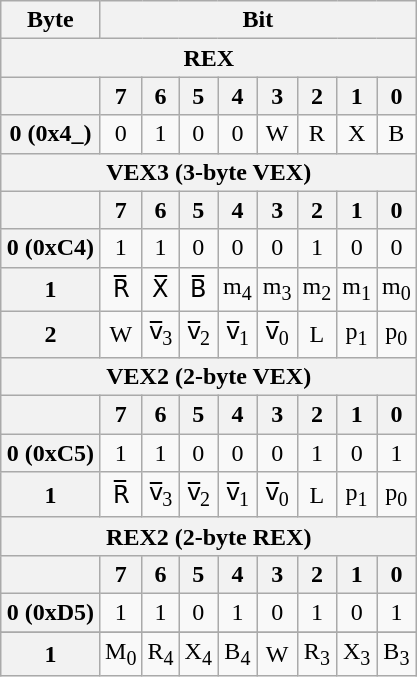<table class="wikitable" style="float:right; margin-left:1.5em; margin-right:0; margin-top:0; text-align:center;">
<tr>
<th>Byte</th>
<th colspan=9>Bit</th>
</tr>
<tr>
<th colspan=9>REX</th>
</tr>
<tr>
<th></th>
<th>7</th>
<th>6</th>
<th>5</th>
<th>4</th>
<th>3</th>
<th>2</th>
<th>1</th>
<th>0</th>
</tr>
<tr>
<th>0 (0x4_)</th>
<td>0</td>
<td>1</td>
<td>0</td>
<td>0</td>
<td>W</td>
<td>R</td>
<td>X</td>
<td>B</td>
</tr>
<tr>
<th colspan=9>VEX3 (3-byte VEX)</th>
</tr>
<tr>
<th></th>
<th>7</th>
<th>6</th>
<th>5</th>
<th>4</th>
<th>3</th>
<th>2</th>
<th>1</th>
<th>0</th>
</tr>
<tr>
<th>0 (0xC4)</th>
<td>1</td>
<td>1</td>
<td>0</td>
<td>0</td>
<td>0</td>
<td>1</td>
<td>0</td>
<td>0</td>
</tr>
<tr>
<th>1</th>
<td>R̅</td>
<td>X̅</td>
<td>B̅</td>
<td>m<sub>4</sub></td>
<td>m<sub>3</sub></td>
<td>m<sub>2</sub></td>
<td>m<sub>1</sub></td>
<td>m<sub>0</sub></td>
</tr>
<tr>
<th>2</th>
<td>W</td>
<td>v̅<sub>3</sub></td>
<td>v̅<sub>2</sub></td>
<td>v̅<sub>1</sub></td>
<td>v̅<sub>0</sub></td>
<td>L</td>
<td>p<sub>1</sub></td>
<td>p<sub>0</sub></td>
</tr>
<tr>
<th colspan=9>VEX2 (2-byte VEX)</th>
</tr>
<tr>
<th></th>
<th>7</th>
<th>6</th>
<th>5</th>
<th>4</th>
<th>3</th>
<th>2</th>
<th>1</th>
<th>0</th>
</tr>
<tr>
<th>0 (0xC5)</th>
<td>1</td>
<td>1</td>
<td>0</td>
<td>0</td>
<td>0</td>
<td>1</td>
<td>0</td>
<td>1</td>
</tr>
<tr>
<th>1</th>
<td>R̅</td>
<td>v̅<sub>3</sub></td>
<td>v̅<sub>2</sub></td>
<td>v̅<sub>1</sub></td>
<td>v̅<sub>0</sub></td>
<td>L</td>
<td>p<sub>1</sub></td>
<td>p<sub>0</sub></td>
</tr>
<tr>
<th colspan=9>REX2 (2-byte REX)</th>
</tr>
<tr>
<th></th>
<th>7</th>
<th>6</th>
<th>5</th>
<th>4</th>
<th>3</th>
<th>2</th>
<th>1</th>
<th>0</th>
</tr>
<tr>
<th>0 (0xD5)</th>
<td>1</td>
<td>1</td>
<td>0</td>
<td>1</td>
<td>0</td>
<td>1</td>
<td>0</td>
<td>1</td>
</tr>
<tr>
</tr>
<tr>
<th>1</th>
<td>M<sub>0</sub></td>
<td>R<sub>4</sub></td>
<td>X<sub>4</sub></td>
<td>B<sub>4</sub></td>
<td>W</td>
<td>R<sub>3</sub></td>
<td>X<sub>3</sub></td>
<td>B<sub>3</sub></td>
</tr>
</table>
